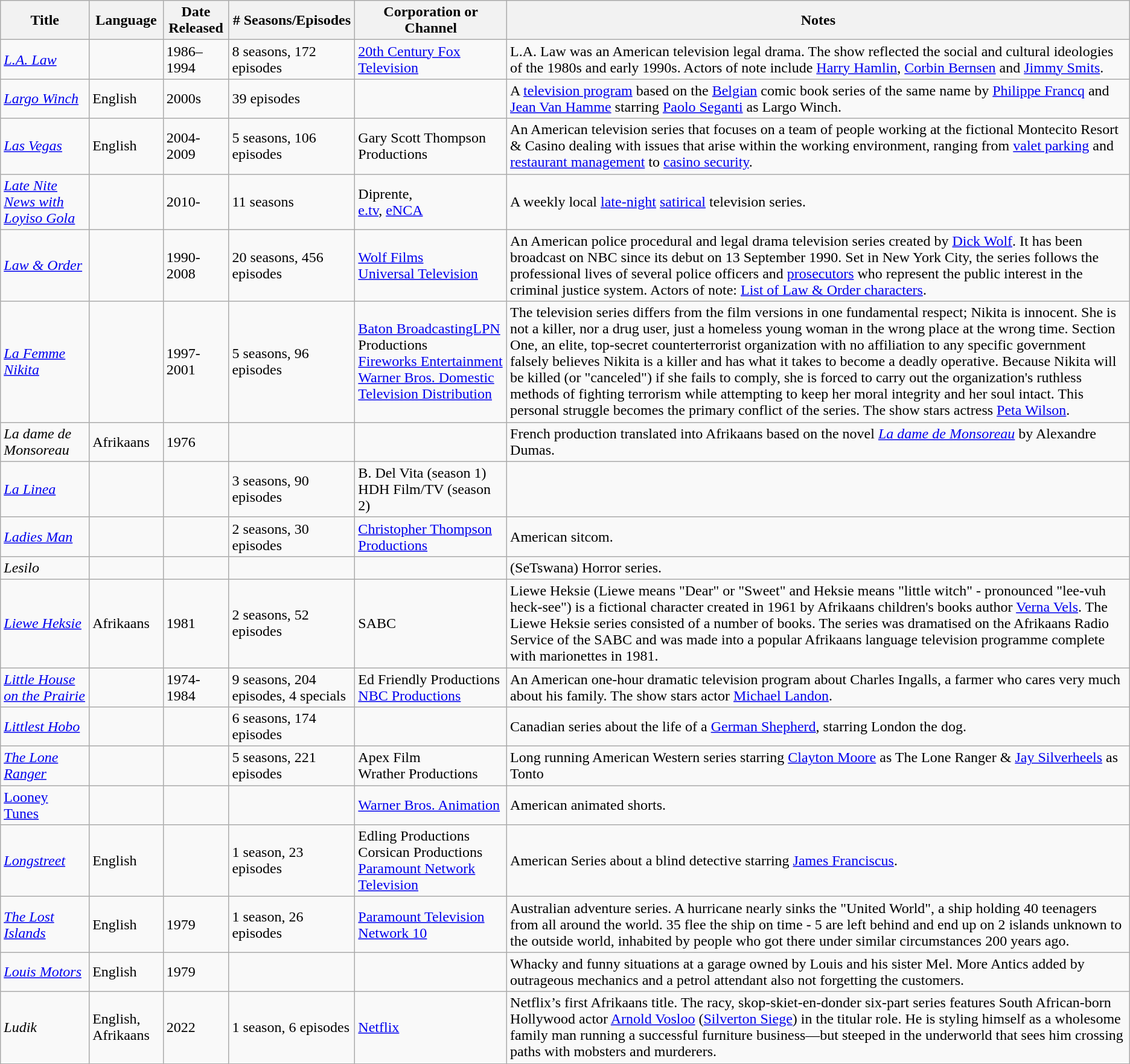<table class="wikitable sortable">
<tr>
<th>Title</th>
<th>Language</th>
<th>Date Released</th>
<th># Seasons/Episodes</th>
<th>Corporation or Channel</th>
<th>Notes</th>
</tr>
<tr>
<td><em><a href='#'>L.A. Law</a></em></td>
<td></td>
<td>1986–1994</td>
<td>8 seasons, 172 episodes</td>
<td><a href='#'>20th Century Fox Television</a></td>
<td>L.A. Law was an American television legal drama. The show reflected the social and cultural ideologies of the 1980s and early 1990s. Actors of note include <a href='#'>Harry Hamlin</a>, <a href='#'>Corbin Bernsen</a> and <a href='#'>Jimmy Smits</a>.</td>
</tr>
<tr>
<td><em><a href='#'>Largo Winch</a></em></td>
<td>English</td>
<td>2000s</td>
<td>39 episodes</td>
<td></td>
<td>A <a href='#'>television program</a> based on the <a href='#'>Belgian</a> comic book series of the same name by <a href='#'>Philippe Francq</a> and <a href='#'>Jean Van Hamme</a> starring <a href='#'>Paolo Seganti</a> as Largo Winch.</td>
</tr>
<tr>
<td><em><a href='#'>Las Vegas</a></em></td>
<td>English</td>
<td>2004-2009</td>
<td>5 seasons, 106 episodes</td>
<td>Gary Scott Thompson Productions</td>
<td>An American television series that focuses on a team of people working at the fictional Montecito Resort & Casino dealing with issues that arise within the working environment, ranging from <a href='#'>valet parking</a> and <a href='#'>restaurant management</a> to <a href='#'>casino security</a>.</td>
</tr>
<tr>
<td><em><a href='#'>Late Nite News with Loyiso Gola</a></em></td>
<td></td>
<td>2010-</td>
<td>11 seasons</td>
<td>Diprente,<br><a href='#'>e.tv</a>, <a href='#'>eNCA</a></td>
<td>A weekly local <a href='#'>late-night</a> <a href='#'>satirical</a> television series.</td>
</tr>
<tr>
<td><em><a href='#'>Law & Order</a></em></td>
<td></td>
<td>1990-2008</td>
<td>20 seasons, 456 episodes</td>
<td><a href='#'>Wolf Films</a><br><a href='#'>Universal Television</a></td>
<td>An American police procedural and legal drama television series created by <a href='#'>Dick Wolf</a>. It has been broadcast on NBC since its debut on 13 September 1990. Set in New York City, the series follows the professional lives of several police officers and <a href='#'>prosecutors</a> who represent the public interest in the criminal justice system. Actors of note: <a href='#'>List of Law & Order characters</a>.</td>
</tr>
<tr>
<td><em><a href='#'>La Femme Nikita</a></em></td>
<td></td>
<td>1997-2001</td>
<td>5 seasons, 96 episodes</td>
<td><a href='#'>Baton BroadcastingLPN</a> Productions<br><a href='#'>Fireworks Entertainment</a>
<a href='#'>Warner Bros. Domestic Television Distribution</a></td>
<td>The television series differs from the film versions in one fundamental respect; Nikita is innocent. She is not a killer, nor a drug user, just a homeless young woman in the wrong place at the wrong time. Section One, an elite, top-secret counterterrorist organization with no affiliation to any specific government falsely believes Nikita is a killer and has what it takes to become a deadly operative. Because Nikita will be killed (or "canceled") if she fails to comply, she is forced to carry out the organization's ruthless methods of fighting terrorism while attempting to keep her moral integrity and her soul intact. This personal struggle becomes the primary conflict of the series. The show stars actress <a href='#'>Peta Wilson</a>.</td>
</tr>
<tr>
<td><em>La dame de Monsoreau</em></td>
<td>Afrikaans</td>
<td>1976</td>
<td></td>
<td></td>
<td>French production translated into Afrikaans based on the novel <em><a href='#'>La dame de Monsoreau</a></em> by Alexandre Dumas.</td>
</tr>
<tr>
<td><em><a href='#'>La Linea</a></em></td>
<td></td>
<td></td>
<td>3 seasons, 90 episodes</td>
<td>B. Del Vita (season 1)<br>HDH Film/TV (season 2)</td>
<td></td>
</tr>
<tr>
<td><em><a href='#'>Ladies Man</a></em></td>
<td></td>
<td></td>
<td>2 seasons, 30 episodes</td>
<td><a href='#'>Christopher Thompson Productions</a></td>
<td>American sitcom.</td>
</tr>
<tr>
<td><em>Lesilo</em></td>
<td></td>
<td></td>
<td></td>
<td></td>
<td>(SeTswana) Horror series.</td>
</tr>
<tr>
<td><em><a href='#'>Liewe Heksie</a></em></td>
<td>Afrikaans</td>
<td>1981</td>
<td>2 seasons, 52 episodes</td>
<td>SABC</td>
<td>Liewe Heksie (Liewe means "Dear" or "Sweet" and Heksie means "little witch" - pronounced "lee-vuh heck-see") is a fictional character created in 1961 by Afrikaans children's books author <a href='#'>Verna Vels</a>. The Liewe Heksie series consisted of a number of books. The series was dramatised on the Afrikaans Radio Service of the SABC and was made into a popular Afrikaans language television programme complete with marionettes in 1981.</td>
</tr>
<tr>
<td><em><a href='#'>Little House on the Prairie</a></em></td>
<td></td>
<td>1974-1984</td>
<td>9 seasons, 204 episodes, 4 specials</td>
<td>Ed Friendly Productions<br><a href='#'>NBC Productions</a></td>
<td>An American one-hour dramatic television program about Charles Ingalls, a farmer who cares very much about his family. The show stars actor <a href='#'>Michael Landon</a>.</td>
</tr>
<tr>
<td><em><a href='#'>Littlest Hobo</a></em></td>
<td></td>
<td></td>
<td>6 seasons, 174 episodes</td>
<td></td>
<td>Canadian series about the life of a <a href='#'>German Shepherd</a>, starring London the dog.</td>
</tr>
<tr>
<td><em><a href='#'>The Lone Ranger</a></em></td>
<td></td>
<td></td>
<td>5 seasons, 221 episodes</td>
<td>Apex Film<br>Wrather Productions</td>
<td>Long running American Western series starring <a href='#'>Clayton Moore</a> as The Lone Ranger & <a href='#'>Jay Silverheels</a> as Tonto</td>
</tr>
<tr>
<td><a href='#'>Looney Tunes</a></td>
<td></td>
<td></td>
<td></td>
<td><a href='#'>Warner Bros. Animation</a></td>
<td>American animated shorts.</td>
</tr>
<tr>
<td><em><a href='#'>Longstreet</a></em></td>
<td>English</td>
<td></td>
<td>1 season, 23 episodes</td>
<td>Edling Productions<br>Corsican Productions
<a href='#'>Paramount Network Television</a></td>
<td>American Series about a blind detective starring <a href='#'>James Franciscus</a>.</td>
</tr>
<tr>
<td><em><a href='#'>The Lost Islands</a></em></td>
<td>English</td>
<td>1979</td>
<td>1 season, 26 episodes</td>
<td><a href='#'>Paramount Television</a> <a href='#'>Network 10</a></td>
<td>Australian adventure series. A hurricane nearly sinks the "United World", a ship holding 40 teenagers from all around the world. 35 flee the ship on time - 5 are left behind and end up on 2 islands unknown to the outside world, inhabited by people who got there under similar circumstances 200 years ago.</td>
</tr>
<tr>
<td><em><a href='#'>Louis Motors</a></em></td>
<td>English</td>
<td>1979</td>
<td></td>
<td></td>
<td>Whacky and funny situations at a garage owned by Louis and his sister Mel. More Antics added by outrageous mechanics and a petrol attendant also not forgetting the customers.</td>
</tr>
<tr>
<td><em>Ludik</em></td>
<td>English, Afrikaans</td>
<td>2022</td>
<td>1 season, 6 episodes</td>
<td><a href='#'>Netflix</a></td>
<td>Netflix’s first Afrikaans title. The racy, skop-skiet-en-donder six-part series features South African-born Hollywood actor <a href='#'>Arnold Vosloo</a> (<a href='#'>Silverton Siege</a>) in the titular role. He is styling himself as a wholesome family man running a successful furniture business—but steeped in the underworld that sees him crossing paths with mobsters and murderers.</td>
</tr>
</table>
